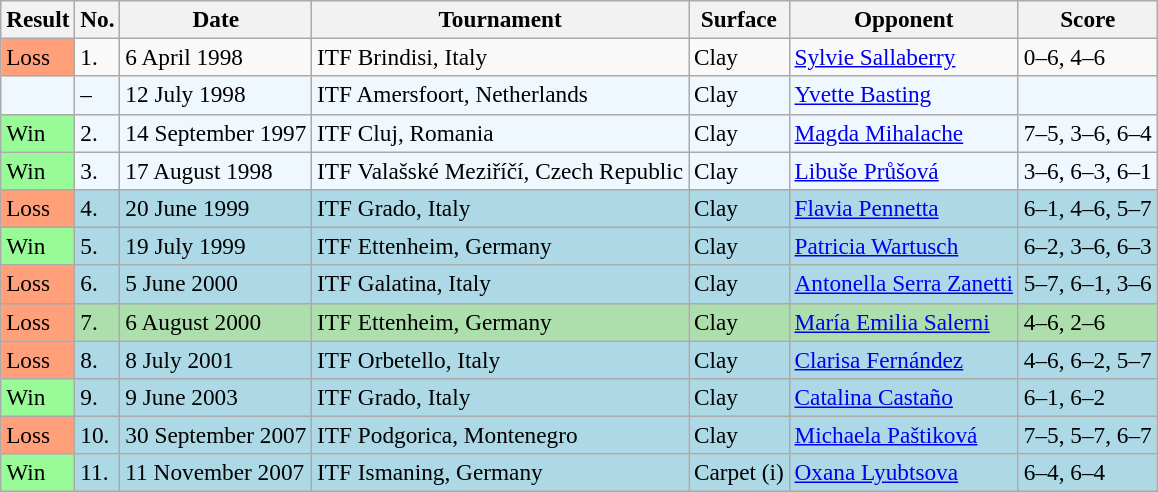<table class="sortable wikitable" style=font-size:97%>
<tr>
<th>Result</th>
<th>No.</th>
<th>Date</th>
<th>Tournament</th>
<th>Surface</th>
<th>Opponent</th>
<th class="unsortable">Score</th>
</tr>
<tr>
<td style="background:#ffa07a;">Loss</td>
<td>1.</td>
<td>6 April 1998</td>
<td>ITF Brindisi, Italy</td>
<td>Clay</td>
<td> <a href='#'>Sylvie Sallaberry</a></td>
<td>0–6, 4–6</td>
</tr>
<tr style="background:#f0f8ff;">
<td></td>
<td>–</td>
<td>12 July 1998</td>
<td>ITF Amersfoort, Netherlands</td>
<td>Clay</td>
<td> <a href='#'>Yvette Basting</a></td>
<td></td>
</tr>
<tr style="background:#f0f8ff;">
<td style="background:#98fb98;">Win</td>
<td>2.</td>
<td>14 September 1997</td>
<td>ITF Cluj, Romania</td>
<td>Clay</td>
<td> <a href='#'>Magda Mihalache</a></td>
<td>7–5, 3–6, 6–4</td>
</tr>
<tr style="background:#f0f8ff;">
<td style="background:#98fb98;">Win</td>
<td>3.</td>
<td>17 August 1998</td>
<td>ITF Valašské Meziříčí, Czech Republic</td>
<td>Clay</td>
<td> <a href='#'>Libuše Průšová</a></td>
<td>3–6, 6–3, 6–1</td>
</tr>
<tr style="background:lightblue;">
<td style="background:#ffa07a;">Loss</td>
<td>4.</td>
<td>20 June 1999</td>
<td>ITF Grado, Italy</td>
<td>Clay</td>
<td> <a href='#'>Flavia Pennetta</a></td>
<td>6–1, 4–6, 5–7</td>
</tr>
<tr style="background:lightblue;">
<td style="background:#98fb98;">Win</td>
<td>5.</td>
<td>19 July 1999</td>
<td>ITF Ettenheim, Germany</td>
<td>Clay</td>
<td> <a href='#'>Patricia Wartusch</a></td>
<td>6–2, 3–6, 6–3</td>
</tr>
<tr style="background:lightblue;">
<td style="background:#ffa07a;">Loss</td>
<td>6.</td>
<td>5 June 2000</td>
<td>ITF Galatina, Italy</td>
<td>Clay</td>
<td> <a href='#'>Antonella Serra Zanetti</a></td>
<td>5–7, 6–1, 3–6</td>
</tr>
<tr style="background:#addfad;">
<td style="background:#ffa07a;">Loss</td>
<td>7.</td>
<td>6 August 2000</td>
<td>ITF Ettenheim, Germany</td>
<td>Clay</td>
<td> <a href='#'>María Emilia Salerni</a></td>
<td>4–6, 2–6</td>
</tr>
<tr style="background:lightblue;">
<td style="background:#ffa07a;">Loss</td>
<td>8.</td>
<td>8 July 2001</td>
<td>ITF Orbetello, Italy</td>
<td>Clay</td>
<td> <a href='#'>Clarisa Fernández</a></td>
<td>4–6, 6–2, 5–7</td>
</tr>
<tr style="background:lightblue;">
<td style="background:#98fb98;">Win</td>
<td>9.</td>
<td>9 June 2003</td>
<td>ITF Grado, Italy</td>
<td>Clay</td>
<td> <a href='#'>Catalina Castaño</a></td>
<td>6–1, 6–2</td>
</tr>
<tr style="background:lightblue;">
<td style="background:#ffa07a;">Loss</td>
<td>10.</td>
<td>30 September 2007</td>
<td>ITF Podgorica, Montenegro</td>
<td>Clay</td>
<td> <a href='#'>Michaela Paštiková</a></td>
<td>7–5, 5–7, 6–7</td>
</tr>
<tr style="background:lightblue;">
<td style="background:#98fb98;">Win</td>
<td>11.</td>
<td>11 November 2007</td>
<td>ITF Ismaning, Germany</td>
<td>Carpet (i)</td>
<td> <a href='#'>Oxana Lyubtsova</a></td>
<td>6–4, 6–4</td>
</tr>
</table>
